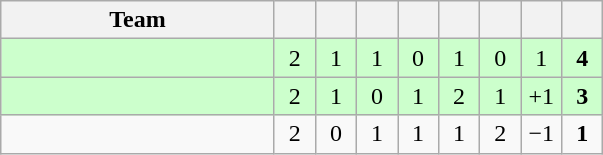<table class="wikitable" style="text-align:center">
<tr>
<th width=175>Team</th>
<th width=20></th>
<th width=20></th>
<th width=20></th>
<th width=20></th>
<th width=20></th>
<th width=20></th>
<th width=20></th>
<th width=20></th>
</tr>
<tr align=center bgcolor=#ccffcc>
<td align=left></td>
<td>2</td>
<td>1</td>
<td>1</td>
<td>0</td>
<td>1</td>
<td>0</td>
<td>1</td>
<td><strong>4</strong></td>
</tr>
<tr align=center bgcolor=#ccffcc>
<td align=left></td>
<td>2</td>
<td>1</td>
<td>0</td>
<td>1</td>
<td>2</td>
<td>1</td>
<td>+1</td>
<td><strong>3</strong></td>
</tr>
<tr>
<td align=left></td>
<td>2</td>
<td>0</td>
<td>1</td>
<td>1</td>
<td>1</td>
<td>2</td>
<td>−1</td>
<td><strong>1</strong></td>
</tr>
</table>
